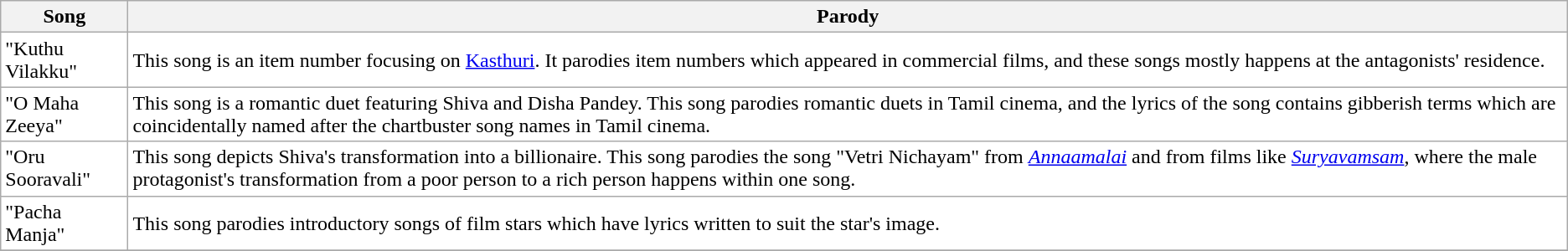<table class="wikitable" style="background:#ffffff;">
<tr>
<th>Song</th>
<th>Parody</th>
</tr>
<tr>
<td>"Kuthu Vilakku"</td>
<td>This song is an item number focusing on <a href='#'>Kasthuri</a>. It parodies item numbers which appeared in commercial films, and these songs mostly happens at the antagonists' residence.</td>
</tr>
<tr>
<td>"O Maha Zeeya"</td>
<td>This song is a romantic duet featuring Shiva and Disha Pandey. This song parodies romantic duets in Tamil cinema, and the lyrics of the song contains gibberish terms which are coincidentally named after the chartbuster song names in Tamil cinema.</td>
</tr>
<tr>
<td>"Oru Sooravali"</td>
<td>This song depicts Shiva's transformation into a billionaire. This song parodies the song "Vetri Nichayam" from <em><a href='#'>Annaamalai</a></em> and from  films like <em><a href='#'>Suryavamsam</a></em>, where the male protagonist's transformation from a poor person to a rich person happens within one song.</td>
</tr>
<tr>
<td>"Pacha Manja"</td>
<td>This song parodies introductory songs of film stars which have lyrics written to suit the star's image.</td>
</tr>
<tr>
</tr>
</table>
